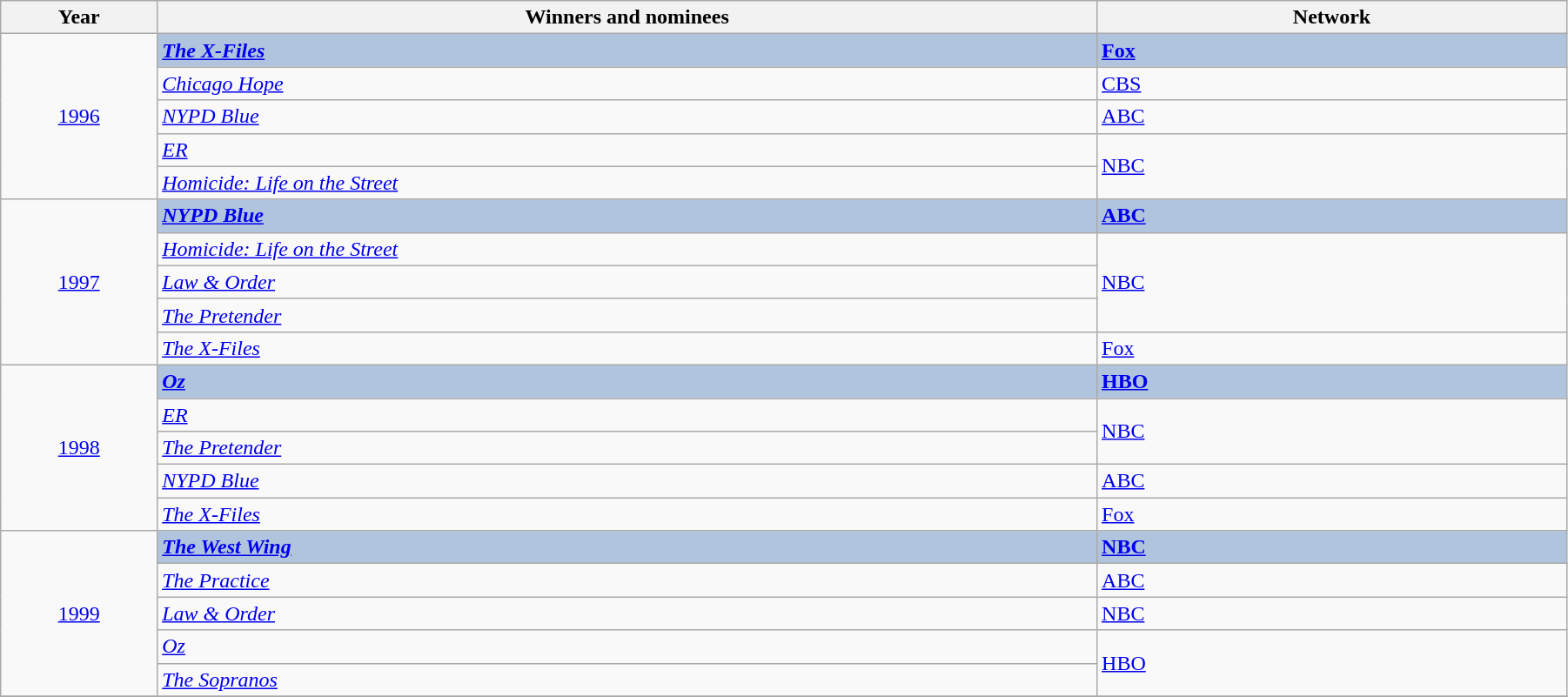<table class="wikitable" width="95%" cellpadding="5">
<tr>
<th width="10%">Year</th>
<th width="60%">Winners and nominees</th>
<th width="30%">Network</th>
</tr>
<tr>
<td rowspan="5" style="text-align:center;"><a href='#'>1996</a></td>
<td style="background:#B0C4DE;"><strong><em><a href='#'>The X-Files</a></em></strong></td>
<td style="background:#B0C4DE;"><strong><a href='#'>Fox</a></strong></td>
</tr>
<tr>
<td><em><a href='#'>Chicago Hope</a></em></td>
<td><a href='#'>CBS</a></td>
</tr>
<tr>
<td><em><a href='#'>NYPD Blue</a></em></td>
<td><a href='#'>ABC</a></td>
</tr>
<tr>
<td><em><a href='#'>ER</a></em></td>
<td rowspan=2><a href='#'>NBC</a></td>
</tr>
<tr>
<td><em><a href='#'>Homicide: Life on the Street</a></em></td>
</tr>
<tr>
<td rowspan="5" style="text-align:center;"><a href='#'>1997</a></td>
<td style="background:#B0C4DE;"><strong><em><a href='#'>NYPD Blue</a></em></strong></td>
<td style="background:#B0C4DE;"><strong><a href='#'>ABC</a></strong></td>
</tr>
<tr>
<td><em><a href='#'>Homicide: Life on the Street</a></em></td>
<td rowspan=3><a href='#'>NBC</a></td>
</tr>
<tr>
<td><em><a href='#'>Law & Order</a></em></td>
</tr>
<tr>
<td><em><a href='#'>The Pretender</a></em></td>
</tr>
<tr>
<td><em><a href='#'>The X-Files</a></em></td>
<td><a href='#'>Fox</a></td>
</tr>
<tr>
<td rowspan="5" style="text-align:center;"><a href='#'>1998</a></td>
<td style="background:#B0C4DE;"><strong><em><a href='#'>Oz</a></em></strong></td>
<td style="background:#B0C4DE;"><strong><a href='#'>HBO</a></strong></td>
</tr>
<tr>
<td><em><a href='#'>ER</a></em></td>
<td rowspan="2"><a href='#'>NBC</a></td>
</tr>
<tr>
<td><em><a href='#'>The Pretender</a></em></td>
</tr>
<tr>
<td><em><a href='#'>NYPD Blue</a></em></td>
<td><a href='#'>ABC</a></td>
</tr>
<tr>
<td><em><a href='#'>The X-Files</a></em></td>
<td><a href='#'>Fox</a></td>
</tr>
<tr>
<td rowspan="5" style="text-align:center;"><a href='#'>1999</a></td>
<td style="background:#B0C4DE;"><strong><em><a href='#'>The West Wing</a></em></strong></td>
<td style="background:#B0C4DE;"><strong><a href='#'>NBC</a></strong></td>
</tr>
<tr>
<td><em><a href='#'>The Practice</a></em></td>
<td><a href='#'>ABC</a></td>
</tr>
<tr>
<td><em><a href='#'>Law & Order</a></em></td>
<td><a href='#'>NBC</a></td>
</tr>
<tr>
<td><em><a href='#'>Oz</a></em></td>
<td rowspan="2"><a href='#'>HBO</a></td>
</tr>
<tr>
<td><em><a href='#'>The Sopranos</a></em></td>
</tr>
<tr>
</tr>
</table>
